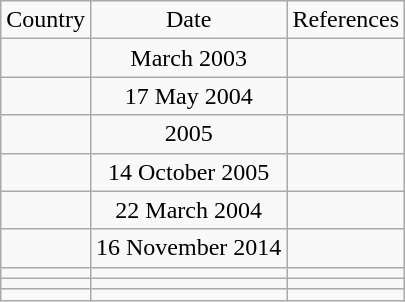<table class="wikitable" style="text-align:center">
<tr>
<td>Country</td>
<td>Date</td>
<td>References</td>
</tr>
<tr>
<td></td>
<td>March 2003</td>
<td></td>
</tr>
<tr>
<td></td>
<td>17 May 2004</td>
<td></td>
</tr>
<tr>
<td></td>
<td>2005</td>
<td></td>
</tr>
<tr>
<td></td>
<td>14 October 2005</td>
<td></td>
</tr>
<tr>
<td></td>
<td>22 March 2004</td>
<td></td>
</tr>
<tr>
<td></td>
<td>16 November 2014</td>
<td></td>
</tr>
<tr>
<td></td>
<td></td>
<td></td>
</tr>
<tr>
<td></td>
<td></td>
<td></td>
</tr>
<tr>
<td></td>
<td></td>
<td></td>
</tr>
</table>
